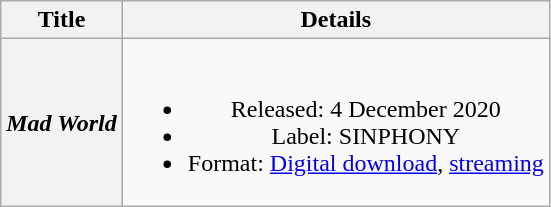<table class="wikitable plainrowheaders" style="text-align:center;">
<tr>
<th scope="col">Title</th>
<th scope="col">Details</th>
</tr>
<tr>
<th scope="row"><em>Mad World</em></th>
<td><br><ul><li>Released: 4 December 2020</li><li>Label: SINPHONY</li><li>Format: <a href='#'>Digital download</a>, <a href='#'>streaming</a></li></ul></td>
</tr>
</table>
